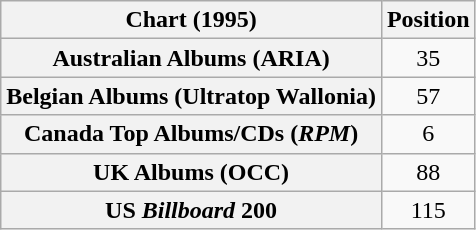<table class="wikitable plainrowheaders" style="text-align:center">
<tr>
<th scope="col">Chart (1995)</th>
<th scope="col">Position</th>
</tr>
<tr>
<th scope="row">Australian Albums (ARIA)</th>
<td>35</td>
</tr>
<tr>
<th scope="row">Belgian Albums (Ultratop Wallonia)</th>
<td>57</td>
</tr>
<tr>
<th scope="row">Canada Top Albums/CDs (<em>RPM</em>)</th>
<td>6</td>
</tr>
<tr>
<th scope="row">UK Albums (OCC)</th>
<td>88</td>
</tr>
<tr>
<th scope="row">US <em>Billboard</em> 200</th>
<td>115</td>
</tr>
</table>
